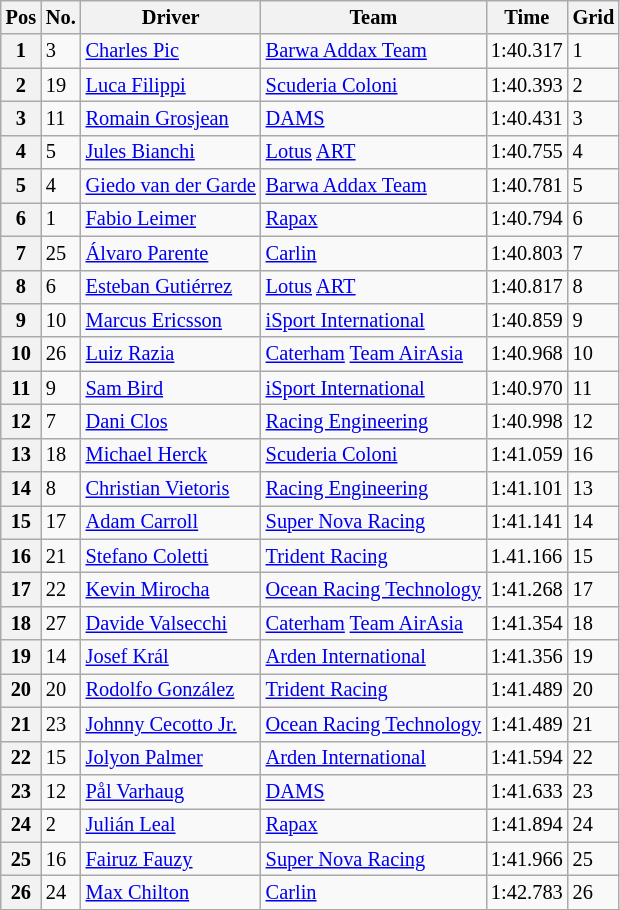<table class="wikitable" style="font-size:85%">
<tr>
<th>Pos</th>
<th>No.</th>
<th>Driver</th>
<th>Team</th>
<th>Time</th>
<th>Grid</th>
</tr>
<tr>
<th>1</th>
<td>3</td>
<td> <a href='#'>Charles Pic</a></td>
<td><a href='#'>Barwa Addax Team</a></td>
<td>1:40.317</td>
<td>1</td>
</tr>
<tr>
<th>2</th>
<td>19</td>
<td> <a href='#'>Luca Filippi</a></td>
<td><a href='#'>Scuderia Coloni</a></td>
<td>1:40.393</td>
<td>2</td>
</tr>
<tr>
<th>3</th>
<td>11</td>
<td> <a href='#'>Romain Grosjean</a></td>
<td><a href='#'>DAMS</a></td>
<td>1:40.431</td>
<td>3</td>
</tr>
<tr>
<th>4</th>
<td>5</td>
<td> <a href='#'>Jules Bianchi</a></td>
<td><a href='#'>Lotus</a> <a href='#'>ART</a></td>
<td>1:40.755</td>
<td>4</td>
</tr>
<tr>
<th>5</th>
<td>4</td>
<td> <a href='#'>Giedo van der Garde</a></td>
<td><a href='#'>Barwa Addax Team</a></td>
<td>1:40.781</td>
<td>5</td>
</tr>
<tr>
<th>6</th>
<td>1</td>
<td> <a href='#'>Fabio Leimer</a></td>
<td><a href='#'>Rapax</a></td>
<td>1:40.794</td>
<td>6</td>
</tr>
<tr>
<th>7</th>
<td>25</td>
<td> <a href='#'>Álvaro Parente</a></td>
<td><a href='#'>Carlin</a></td>
<td>1:40.803</td>
<td>7</td>
</tr>
<tr>
<th>8</th>
<td>6</td>
<td> <a href='#'>Esteban Gutiérrez</a></td>
<td><a href='#'>Lotus</a> <a href='#'>ART</a></td>
<td>1:40.817</td>
<td>8</td>
</tr>
<tr>
<th>9</th>
<td>10</td>
<td> <a href='#'>Marcus Ericsson</a></td>
<td><a href='#'>iSport International</a></td>
<td>1:40.859</td>
<td>9</td>
</tr>
<tr>
<th>10</th>
<td>26</td>
<td> <a href='#'>Luiz Razia</a></td>
<td><a href='#'>Caterham</a> <a href='#'>Team AirAsia</a></td>
<td>1:40.968</td>
<td>10</td>
</tr>
<tr>
<th>11</th>
<td>9</td>
<td> <a href='#'>Sam Bird</a></td>
<td><a href='#'>iSport International</a></td>
<td>1:40.970</td>
<td>11</td>
</tr>
<tr>
<th>12</th>
<td>7</td>
<td> <a href='#'>Dani Clos</a></td>
<td><a href='#'>Racing Engineering</a></td>
<td>1:40.998</td>
<td>12</td>
</tr>
<tr>
<th>13</th>
<td>18</td>
<td> <a href='#'>Michael Herck</a></td>
<td><a href='#'>Scuderia Coloni</a></td>
<td>1:41.059</td>
<td>16</td>
</tr>
<tr>
<th>14</th>
<td>8</td>
<td> <a href='#'>Christian Vietoris</a></td>
<td><a href='#'>Racing Engineering</a></td>
<td>1:41.101</td>
<td>13</td>
</tr>
<tr>
<th>15</th>
<td>17</td>
<td> <a href='#'>Adam Carroll</a></td>
<td><a href='#'>Super Nova Racing</a></td>
<td>1:41.141</td>
<td>14</td>
</tr>
<tr>
<th>16</th>
<td>21</td>
<td> <a href='#'>Stefano Coletti</a></td>
<td><a href='#'>Trident Racing</a></td>
<td>1.41.166</td>
<td>15</td>
</tr>
<tr>
<th>17</th>
<td>22</td>
<td> <a href='#'>Kevin Mirocha</a></td>
<td><a href='#'>Ocean Racing Technology</a></td>
<td>1:41.268</td>
<td>17</td>
</tr>
<tr>
<th>18</th>
<td>27</td>
<td> <a href='#'>Davide Valsecchi</a></td>
<td><a href='#'>Caterham</a> <a href='#'>Team AirAsia</a></td>
<td>1:41.354</td>
<td>18</td>
</tr>
<tr>
<th>19</th>
<td>14</td>
<td> <a href='#'>Josef Král</a></td>
<td><a href='#'>Arden International</a></td>
<td>1:41.356</td>
<td>19</td>
</tr>
<tr>
<th>20</th>
<td>20</td>
<td> <a href='#'>Rodolfo González</a></td>
<td><a href='#'>Trident Racing</a></td>
<td>1:41.489</td>
<td>20</td>
</tr>
<tr>
<th>21</th>
<td>23</td>
<td> <a href='#'>Johnny Cecotto Jr.</a></td>
<td><a href='#'>Ocean Racing Technology</a></td>
<td>1:41.489</td>
<td>21</td>
</tr>
<tr>
<th>22</th>
<td>15</td>
<td> <a href='#'>Jolyon Palmer</a></td>
<td><a href='#'>Arden International</a></td>
<td>1:41.594</td>
<td>22</td>
</tr>
<tr>
<th>23</th>
<td>12</td>
<td> <a href='#'>Pål Varhaug</a></td>
<td><a href='#'>DAMS</a></td>
<td>1:41.633</td>
<td>23</td>
</tr>
<tr>
<th>24</th>
<td>2</td>
<td> <a href='#'>Julián Leal</a></td>
<td><a href='#'>Rapax</a></td>
<td>1:41.894</td>
<td>24</td>
</tr>
<tr>
<th>25</th>
<td>16</td>
<td> <a href='#'>Fairuz Fauzy</a></td>
<td><a href='#'>Super Nova Racing</a></td>
<td>1:41.966</td>
<td>25</td>
</tr>
<tr>
<th>26</th>
<td>24</td>
<td> <a href='#'>Max Chilton</a></td>
<td><a href='#'>Carlin</a></td>
<td>1:42.783</td>
<td>26</td>
</tr>
<tr>
</tr>
</table>
